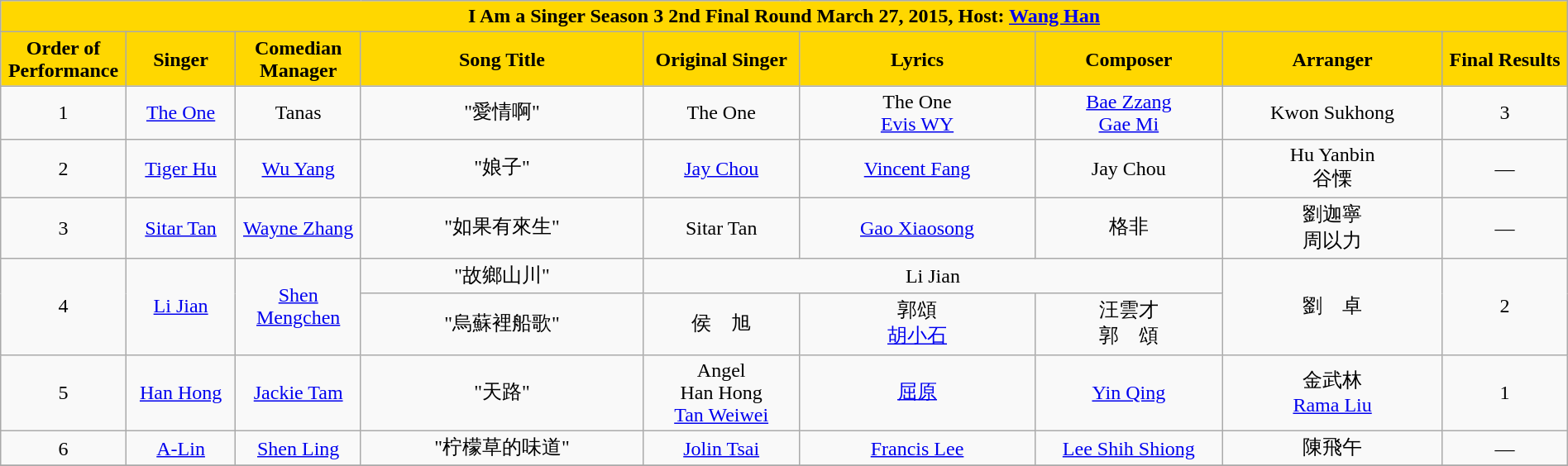<table class="wikitable sortable mw-collapsible" width="100%" style="text-align:center">
<tr align=center style="background:gold">
<td colspan="9"><div><strong>I Am a Singer Season 3 2nd Final Round March 27, 2015, Host: <a href='#'>Wang Han</a> </strong></div></td>
</tr>
<tr align=center style="background:gold">
<td style="width:8%"><strong>Order of Performance</strong></td>
<td style="width:7%"><strong>Singer</strong></td>
<td style="width:8%"><strong>Comedian Manager</strong></td>
<td style="width:18%"><strong>Song Title</strong></td>
<td style="width:10%"><strong>Original Singer</strong></td>
<td style=width:10%"><strong>Lyrics</strong></td>
<td style="width:12%"><strong>Composer</strong></td>
<td style="width:14%"><strong>Arranger</strong></td>
<td style="width:8%"><strong>Final Results</strong></td>
</tr>
<tr>
<td>1</td>
<td><a href='#'>The One</a></td>
<td>Tanas</td>
<td>"愛情啊"</td>
<td>The One</td>
<td>The One<br><a href='#'>Evis WY</a></td>
<td><a href='#'>Bae Zzang</a><br><a href='#'>Gae Mi</a></td>
<td>Kwon Sukhong</td>
<td>3 </td>
</tr>
<tr>
<td>2</td>
<td><a href='#'>Tiger Hu</a></td>
<td><a href='#'>Wu Yang</a></td>
<td>"娘子"</td>
<td><a href='#'>Jay Chou</a></td>
<td><a href='#'>Vincent Fang</a></td>
<td>Jay Chou</td>
<td>Hu Yanbin<br>谷慄</td>
<td>—</td>
</tr>
<tr>
<td>3</td>
<td><a href='#'>Sitar Tan</a></td>
<td><a href='#'>Wayne Zhang</a></td>
<td>"如果有來生"</td>
<td>Sitar Tan</td>
<td><a href='#'>Gao Xiaosong</a></td>
<td>格非</td>
<td>劉迦寧<br>周以力</td>
<td>—</td>
</tr>
<tr>
<td rowspan=2>4</td>
<td rowspan=2><a href='#'>Li Jian</a></td>
<td rowspan=2><a href='#'>Shen Mengchen</a></td>
<td>"故鄉山川"</td>
<td colspan="3">Li Jian</td>
<td rowspan=2>劉　卓</td>
<td rowspan=2>2 </td>
</tr>
<tr>
<td>"烏蘇裡船歌"</td>
<td>侯　旭</td>
<td>郭頌<br><a href='#'>胡小石</a></td>
<td>汪雲才<br>郭　頌</td>
</tr>
<tr>
<td>5</td>
<td><a href='#'>Han Hong</a></td>
<td><a href='#'>Jackie Tam</a></td>
<td>"天路"</td>
<td>Angel<br>Han Hong<br><a href='#'>Tan Weiwei</a></td>
<td><a href='#'>屈原</a></td>
<td><a href='#'>Yin Qing</a></td>
<td>金武林<br><a href='#'>Rama Liu</a></td>
<td>1 </td>
</tr>
<tr>
<td>6</td>
<td><a href='#'>A-Lin</a></td>
<td><a href='#'>Shen Ling</a></td>
<td>"柠檬草的味道"</td>
<td><a href='#'>Jolin Tsai</a></td>
<td><a href='#'>Francis Lee</a></td>
<td><a href='#'>Lee Shih Shiong</a></td>
<td>陳飛午</td>
<td>—</td>
</tr>
<tr>
</tr>
</table>
